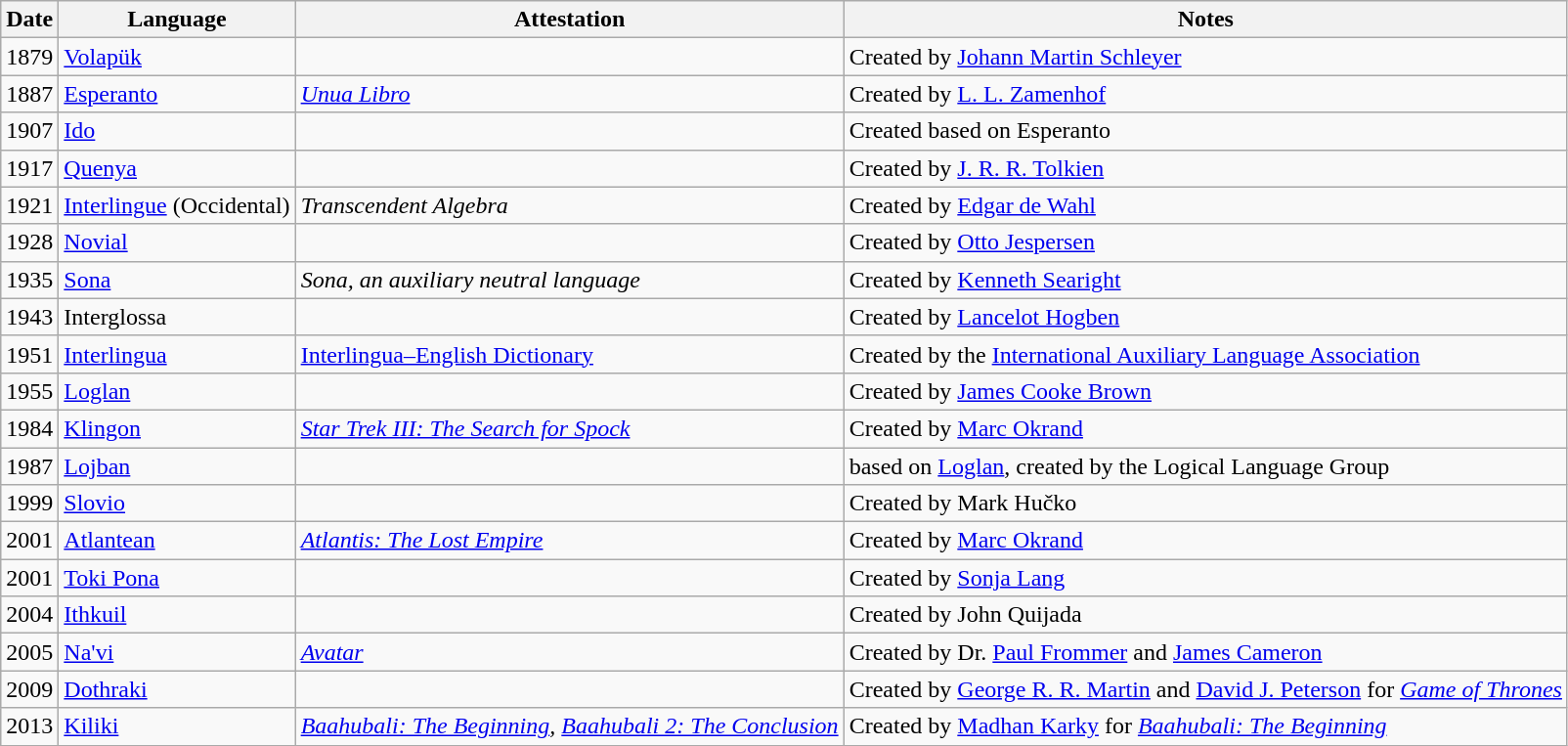<table class="wikitable sortable">
<tr>
<th>Date</th>
<th>Language</th>
<th>Attestation</th>
<th class="unsortable">Notes</th>
</tr>
<tr>
<td>1879</td>
<td><a href='#'>Volapük</a></td>
<td></td>
<td>Created by <a href='#'>Johann Martin Schleyer</a></td>
</tr>
<tr>
<td>1887</td>
<td><a href='#'>Esperanto</a></td>
<td><em><a href='#'>Unua Libro</a></em></td>
<td>Created by <a href='#'>L. L. Zamenhof</a></td>
</tr>
<tr>
<td>1907</td>
<td><a href='#'>Ido</a></td>
<td></td>
<td>Created based on Esperanto</td>
</tr>
<tr>
<td>1917</td>
<td><a href='#'>Quenya</a></td>
<td></td>
<td>Created by <a href='#'>J. R. R. Tolkien</a></td>
</tr>
<tr>
<td>1921</td>
<td><a href='#'>Interlingue</a> (Occidental)</td>
<td><em>Transcendent Algebra</em></td>
<td>Created by <a href='#'>Edgar de Wahl</a></td>
</tr>
<tr>
<td>1928</td>
<td><a href='#'>Novial</a></td>
<td></td>
<td>Created by <a href='#'>Otto Jespersen</a></td>
</tr>
<tr>
<td>1935</td>
<td><a href='#'>Sona</a></td>
<td><em>Sona, an auxiliary neutral language</em></td>
<td>Created by <a href='#'>Kenneth Searight</a></td>
</tr>
<tr>
<td>1943</td>
<td>Interglossa</td>
<td></td>
<td>Created by <a href='#'>Lancelot Hogben</a></td>
</tr>
<tr>
<td>1951</td>
<td><a href='#'>Interlingua</a></td>
<td><a href='#'>Interlingua–English Dictionary</a></td>
<td>Created by the <a href='#'>International Auxiliary Language Association</a></td>
</tr>
<tr>
<td>1955</td>
<td><a href='#'>Loglan</a></td>
<td></td>
<td>Created by <a href='#'>James Cooke Brown</a></td>
</tr>
<tr>
<td>1984</td>
<td><a href='#'>Klingon</a></td>
<td><em><a href='#'>Star Trek III: The Search for Spock</a></em></td>
<td>Created by <a href='#'>Marc Okrand</a></td>
</tr>
<tr>
<td>1987</td>
<td><a href='#'>Lojban</a></td>
<td></td>
<td>based on <a href='#'>Loglan</a>, created by the Logical Language Group</td>
</tr>
<tr>
<td>1999</td>
<td><a href='#'>Slovio</a></td>
<td></td>
<td>Created by Mark Hučko</td>
</tr>
<tr>
<td>2001</td>
<td><a href='#'>Atlantean</a></td>
<td><em><a href='#'>Atlantis: The Lost Empire</a></em></td>
<td>Created by <a href='#'>Marc Okrand</a></td>
</tr>
<tr>
<td>2001</td>
<td><a href='#'>Toki Pona</a></td>
<td></td>
<td>Created by <a href='#'>Sonja Lang</a></td>
</tr>
<tr>
<td>2004</td>
<td><a href='#'>Ithkuil</a></td>
<td></td>
<td>Created by John Quijada</td>
</tr>
<tr>
<td>2005</td>
<td><a href='#'>Na'vi</a></td>
<td><em><a href='#'>Avatar</a></em></td>
<td>Created by Dr. <a href='#'>Paul Frommer</a> and <a href='#'>James Cameron</a></td>
</tr>
<tr>
<td>2009</td>
<td><a href='#'>Dothraki</a></td>
<td></td>
<td>Created by <a href='#'>George R. R. Martin</a> and <a href='#'>David J. Peterson</a> for <em><a href='#'>Game of Thrones</a></em></td>
</tr>
<tr>
<td>2013</td>
<td><a href='#'>Kiliki</a></td>
<td><em><a href='#'>Baahubali: The Beginning</a>, <a href='#'>Baahubali 2: The Conclusion</a></em></td>
<td>Created by <a href='#'>Madhan Karky</a> for <em><a href='#'>Baahubali: The Beginning</a></em></td>
</tr>
</table>
